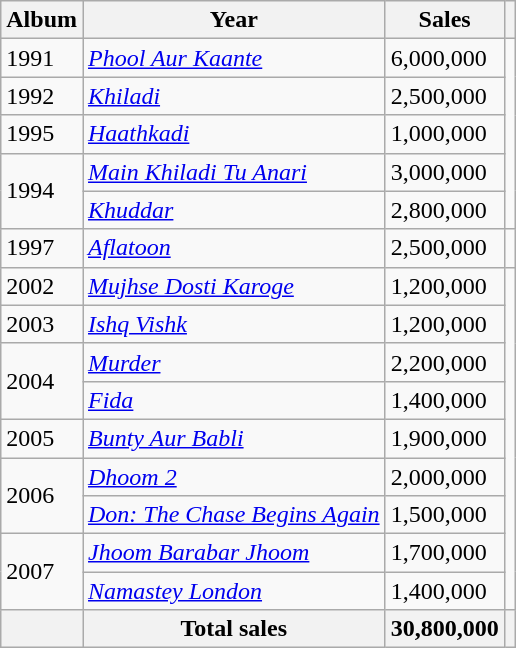<table class="wikitable sortable">
<tr>
<th>Album</th>
<th>Year</th>
<th>Sales</th>
<th></th>
</tr>
<tr>
<td>1991</td>
<td><em><a href='#'>Phool Aur Kaante</a></em></td>
<td>6,000,000</td>
<td rowspan="5"></td>
</tr>
<tr>
<td>1992</td>
<td><em><a href='#'>Khiladi</a></em></td>
<td>2,500,000</td>
</tr>
<tr>
<td>1995</td>
<td><em><a href='#'>Haathkadi</a></em></td>
<td>1,000,000</td>
</tr>
<tr>
<td rowspan="2">1994</td>
<td><em><a href='#'>Main Khiladi Tu Anari</a></em></td>
<td>3,000,000</td>
</tr>
<tr>
<td><em><a href='#'>Khuddar</a></em></td>
<td>2,800,000</td>
</tr>
<tr>
<td>1997</td>
<td><em><a href='#'>Aflatoon</a></em></td>
<td>2,500,000</td>
</tr>
<tr>
<td>2002</td>
<td><em><a href='#'>Mujhse Dosti Karoge</a></em></td>
<td>1,200,000</td>
<td rowspan="9"></td>
</tr>
<tr>
<td>2003</td>
<td><em><a href='#'>Ishq Vishk</a></em></td>
<td>1,200,000</td>
</tr>
<tr>
<td rowspan="2">2004</td>
<td><em><a href='#'>Murder</a></em></td>
<td>2,200,000</td>
</tr>
<tr>
<td><em><a href='#'>Fida</a></em></td>
<td>1,400,000</td>
</tr>
<tr>
<td>2005</td>
<td><em><a href='#'>Bunty Aur Babli</a></em></td>
<td>1,900,000</td>
</tr>
<tr>
<td rowspan="2">2006</td>
<td><em><a href='#'>Dhoom 2</a></em></td>
<td>2,000,000</td>
</tr>
<tr>
<td><em><a href='#'>Don: The Chase Begins Again</a></em></td>
<td>1,500,000</td>
</tr>
<tr>
<td rowspan="2">2007</td>
<td><em><a href='#'>Jhoom Barabar Jhoom</a></em></td>
<td>1,700,000</td>
</tr>
<tr>
<td><em><a href='#'>Namastey London</a></em></td>
<td>1,400,000</td>
</tr>
<tr>
<th></th>
<th>Total sales</th>
<th>30,800,000</th>
<th></th>
</tr>
</table>
